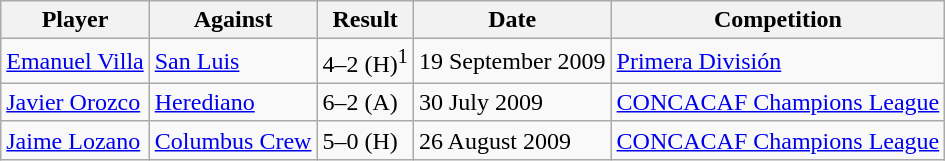<table class="wikitable">
<tr>
<th>Player</th>
<th>Against</th>
<th>Result</th>
<th>Date</th>
<th>Competition</th>
</tr>
<tr>
<td> <a href='#'>Emanuel Villa</a></td>
<td><a href='#'>San Luis</a></td>
<td>4–2 (H)<sup>1</sup></td>
<td>19 September 2009</td>
<td><a href='#'>Primera División</a></td>
</tr>
<tr>
<td> <a href='#'>Javier Orozco</a></td>
<td> <a href='#'>Herediano</a></td>
<td>6–2 (A)</td>
<td>30 July 2009</td>
<td><a href='#'>CONCACAF Champions League</a></td>
</tr>
<tr>
<td> <a href='#'>Jaime Lozano</a></td>
<td> <a href='#'>Columbus Crew</a></td>
<td>5–0 (H)</td>
<td>26 August 2009</td>
<td><a href='#'>CONCACAF Champions League</a></td>
</tr>
</table>
